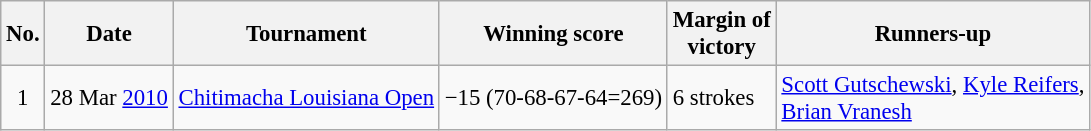<table class="wikitable" style="font-size:95%;">
<tr>
<th>No.</th>
<th>Date</th>
<th>Tournament</th>
<th>Winning score</th>
<th>Margin of<br>victory</th>
<th>Runners-up</th>
</tr>
<tr>
<td align=center>1</td>
<td align=right>28 Mar <a href='#'>2010</a></td>
<td><a href='#'>Chitimacha Louisiana Open</a></td>
<td>−15 (70-68-67-64=269)</td>
<td>6 strokes</td>
<td> <a href='#'>Scott Gutschewski</a>,  <a href='#'>Kyle Reifers</a>,<br> <a href='#'>Brian Vranesh</a></td>
</tr>
</table>
